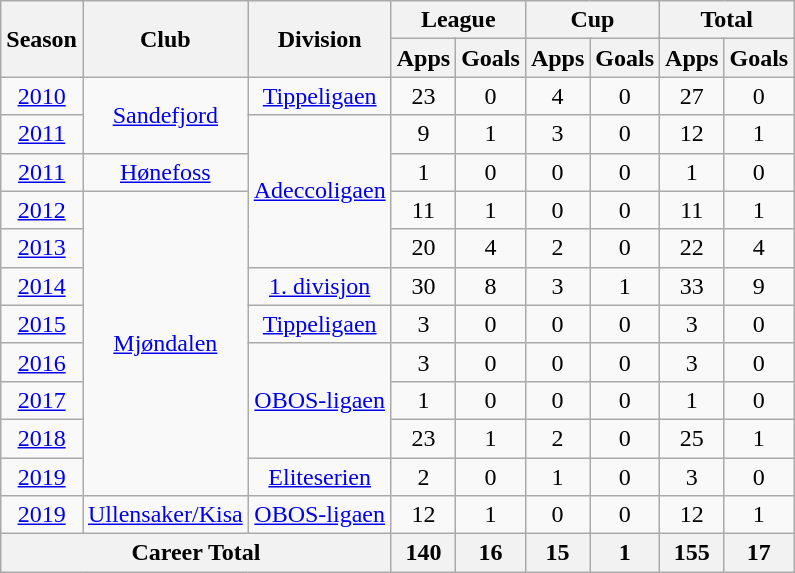<table class="wikitable" style="text-align: center;">
<tr>
<th rowspan="2">Season</th>
<th rowspan="2">Club</th>
<th rowspan="2">Division</th>
<th colspan="2">League</th>
<th colspan="2">Cup</th>
<th colspan="2">Total</th>
</tr>
<tr>
<th>Apps</th>
<th>Goals</th>
<th>Apps</th>
<th>Goals</th>
<th>Apps</th>
<th>Goals</th>
</tr>
<tr>
<td><a href='#'>2010</a></td>
<td rowspan="2" valign="center"><a href='#'>Sandefjord</a></td>
<td rowspan="1" valign="center"><a href='#'>Tippeligaen</a></td>
<td>23</td>
<td>0</td>
<td>4</td>
<td>0</td>
<td>27</td>
<td>0</td>
</tr>
<tr>
<td><a href='#'>2011</a></td>
<td rowspan="4" valign="center"><a href='#'>Adeccoligaen</a></td>
<td>9</td>
<td>1</td>
<td>3</td>
<td>0</td>
<td>12</td>
<td>1</td>
</tr>
<tr>
<td><a href='#'>2011</a></td>
<td rowspan="1" valign="center"><a href='#'>Hønefoss</a></td>
<td>1</td>
<td>0</td>
<td>0</td>
<td>0</td>
<td>1</td>
<td>0</td>
</tr>
<tr>
<td><a href='#'>2012</a></td>
<td rowspan="8" valign="center"><a href='#'>Mjøndalen</a></td>
<td>11</td>
<td>1</td>
<td>0</td>
<td>0</td>
<td>11</td>
<td>1</td>
</tr>
<tr>
<td><a href='#'>2013</a></td>
<td>20</td>
<td>4</td>
<td>2</td>
<td>0</td>
<td>22</td>
<td>4</td>
</tr>
<tr>
<td><a href='#'>2014</a></td>
<td rowspan="1" valign="center"><a href='#'>1. divisjon</a></td>
<td>30</td>
<td>8</td>
<td>3</td>
<td>1</td>
<td>33</td>
<td>9</td>
</tr>
<tr>
<td><a href='#'>2015</a></td>
<td rowspan="1" valign="center"><a href='#'>Tippeligaen</a></td>
<td>3</td>
<td>0</td>
<td>0</td>
<td>0</td>
<td>3</td>
<td>0</td>
</tr>
<tr>
<td><a href='#'>2016</a></td>
<td rowspan="3" valign="center"><a href='#'>OBOS-ligaen</a></td>
<td>3</td>
<td>0</td>
<td>0</td>
<td>0</td>
<td>3</td>
<td>0</td>
</tr>
<tr>
<td><a href='#'>2017</a></td>
<td>1</td>
<td>0</td>
<td>0</td>
<td>0</td>
<td>1</td>
<td>0</td>
</tr>
<tr>
<td><a href='#'>2018</a></td>
<td>23</td>
<td>1</td>
<td>2</td>
<td>0</td>
<td>25</td>
<td>1</td>
</tr>
<tr>
<td><a href='#'>2019</a></td>
<td rowspan="1" valign="center"><a href='#'>Eliteserien</a></td>
<td>2</td>
<td>0</td>
<td>1</td>
<td>0</td>
<td>3</td>
<td>0</td>
</tr>
<tr>
<td><a href='#'>2019</a></td>
<td rowspan="1" valign="center"><a href='#'>Ullensaker/Kisa</a></td>
<td rowspan="1" valign="center"><a href='#'>OBOS-ligaen</a></td>
<td>12</td>
<td>1</td>
<td>0</td>
<td>0</td>
<td>12</td>
<td>1</td>
</tr>
<tr>
<th colspan="3">Career Total</th>
<th>140</th>
<th>16</th>
<th>15</th>
<th>1</th>
<th>155</th>
<th>17</th>
</tr>
</table>
